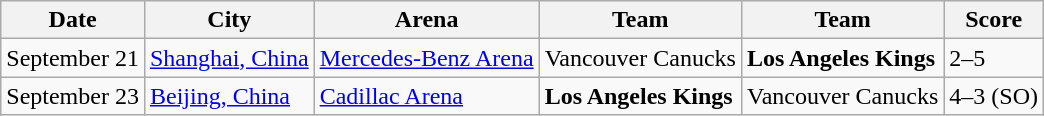<table class="wikitable">
<tr>
<th>Date</th>
<th>City</th>
<th>Arena</th>
<th>Team</th>
<th>Team</th>
<th>Score</th>
</tr>
<tr>
<td>September 21</td>
<td><a href='#'>Shanghai, China</a></td>
<td><a href='#'>Mercedes-Benz Arena</a></td>
<td>Vancouver Canucks</td>
<td><strong>Los Angeles Kings</strong></td>
<td>2–5</td>
</tr>
<tr>
<td>September 23</td>
<td><a href='#'>Beijing, China</a></td>
<td><a href='#'>Cadillac Arena</a></td>
<td><strong>Los Angeles Kings</strong></td>
<td>Vancouver Canucks</td>
<td>4–3 (SO)</td>
</tr>
</table>
